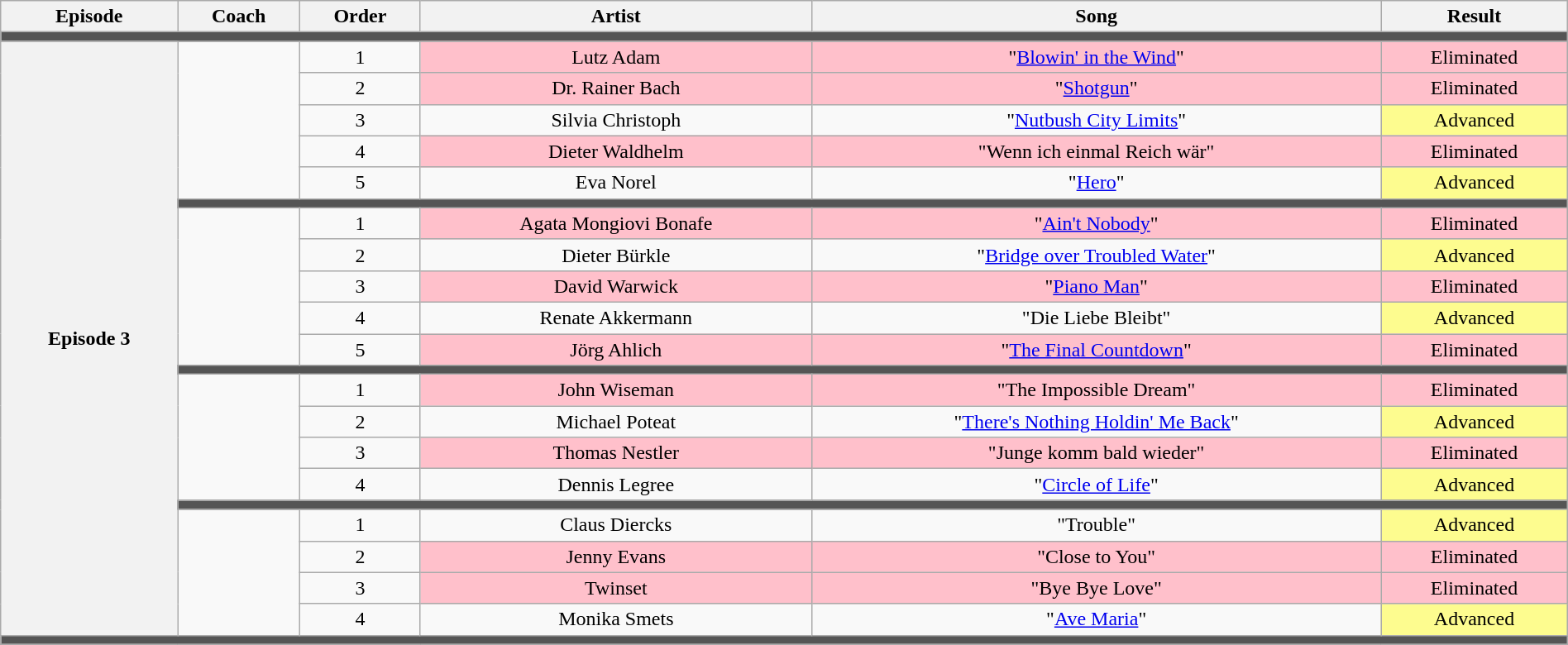<table class="wikitable" style="text-align:center; width:100%;">
<tr>
<th scope="col">Episode</th>
<th>Coach</th>
<th>Order</th>
<th>Artist</th>
<th>Song</th>
<th>Result</th>
</tr>
<tr>
<td colspan="6" style="background:#555;"></td>
</tr>
<tr>
<th rowspan="21">Episode 3<br><small></small></th>
<td rowspan="5" scope="row"></td>
<td scope="row">1</td>
<td style="background:pink;">Lutz Adam</td>
<td style="background:pink;">"<a href='#'>Blowin' in the Wind</a>"</td>
<td style="background:pink;">Eliminated</td>
</tr>
<tr>
<td scope="row">2</td>
<td style="background:pink;">Dr. Rainer Bach</td>
<td style="background:pink;">"<a href='#'>Shotgun</a>"</td>
<td style="background:pink;">Eliminated</td>
</tr>
<tr>
<td scope="row">3</td>
<td>Silvia Christoph</td>
<td>"<a href='#'>Nutbush City Limits</a>"</td>
<td style="background:#fdfc8f;">Advanced</td>
</tr>
<tr>
<td scope="row">4</td>
<td style="background:pink;">Dieter Waldhelm</td>
<td style="background:pink;">"Wenn ich einmal Reich wär"</td>
<td style="background:pink;">Eliminated</td>
</tr>
<tr>
<td scope="row">5</td>
<td>Eva Norel</td>
<td>"<a href='#'>Hero</a>"</td>
<td style="background:#fdfc8f;">Advanced</td>
</tr>
<tr>
<td colspan="5" style="background:#555;"></td>
</tr>
<tr>
<td rowspan="5" scope="row"></td>
<td scope="row">1</td>
<td style="background:pink;">Agata Mongiovi Bonafe</td>
<td style="background:pink;">"<a href='#'>Ain't Nobody</a>"</td>
<td style="background:pink;">Eliminated</td>
</tr>
<tr>
<td scope="row">2</td>
<td>Dieter Bürkle</td>
<td>"<a href='#'>Bridge over Troubled Water</a>"</td>
<td style="background:#fdfc8f;">Advanced</td>
</tr>
<tr>
<td scope="row">3</td>
<td style="background:pink;">David Warwick</td>
<td style="background:pink;">"<a href='#'>Piano Man</a>"</td>
<td style="background:pink;">Eliminated</td>
</tr>
<tr>
<td scope="row">4</td>
<td>Renate Akkermann</td>
<td>"Die Liebe Bleibt"</td>
<td style="background:#fdfc8f;">Advanced</td>
</tr>
<tr>
<td scope="row">5</td>
<td style="background:pink;">Jörg Ahlich</td>
<td style="background:pink;">"<a href='#'>The Final Countdown</a>"</td>
<td style="background:pink;">Eliminated</td>
</tr>
<tr>
<td colspan="5" style="background:#555;"></td>
</tr>
<tr>
<td rowspan="4" scope="row"></td>
<td scope="row">1</td>
<td style="background:pink;">John Wiseman</td>
<td style="background:pink;">"The Impossible Dream"</td>
<td style="background:pink;">Eliminated</td>
</tr>
<tr>
<td scope="row">2</td>
<td>Michael Poteat</td>
<td>"<a href='#'>There's Nothing Holdin' Me Back</a>"</td>
<td style="background:#fdfc8f;">Advanced</td>
</tr>
<tr>
<td scope="row">3</td>
<td style="background:pink;">Thomas Nestler</td>
<td style="background:pink;">"Junge komm bald wieder"</td>
<td style="background:pink;">Eliminated</td>
</tr>
<tr>
<td scope="row">4</td>
<td>Dennis Legree</td>
<td>"<a href='#'>Circle of Life</a>"</td>
<td style="background:#fdfc8f;">Advanced</td>
</tr>
<tr>
<td colspan="5" style="background:#555;"></td>
</tr>
<tr>
<td rowspan="4" scope="row"></td>
<td scope="row">1</td>
<td>Claus Diercks</td>
<td>"Trouble"</td>
<td style="background:#fdfc8f;">Advanced</td>
</tr>
<tr>
<td scope="row">2</td>
<td style="background:pink;">Jenny Evans</td>
<td style="background:pink;">"Close to You"</td>
<td style="background:pink;">Eliminated</td>
</tr>
<tr>
<td scope="row">3</td>
<td style="background:pink;">Twinset</td>
<td style="background:pink;">"Bye Bye Love"</td>
<td style="background:pink;">Eliminated</td>
</tr>
<tr>
<td scope="row">4</td>
<td>Monika Smets</td>
<td>"<a href='#'>Ave Maria</a>"</td>
<td style="background:#fdfc8f;">Advanced</td>
</tr>
<tr>
<td colspan="6" style="background:#555;"></td>
</tr>
<tr>
</tr>
</table>
